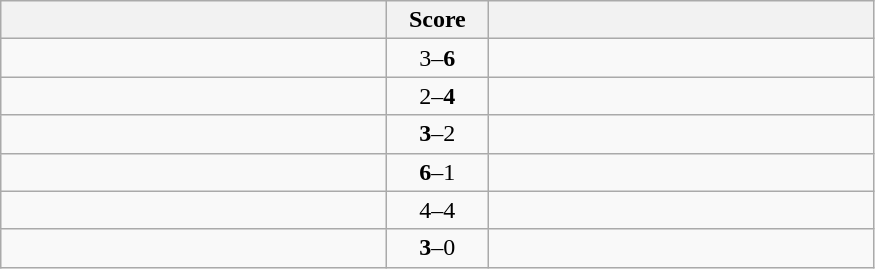<table class="wikitable" style="text-align: center;">
<tr>
<th width=250></th>
<th width=60>Score</th>
<th width=250></th>
</tr>
<tr>
<td align=left></td>
<td>3–<strong>6</strong></td>
<td align=left><strong></strong></td>
</tr>
<tr>
<td align=left></td>
<td>2–<strong>4</strong></td>
<td align=left><strong></strong></td>
</tr>
<tr>
<td align=left><strong></strong></td>
<td><strong>3</strong>–2</td>
<td align=left></td>
</tr>
<tr>
<td align=left><strong></strong></td>
<td><strong>6</strong>–1</td>
<td align=left></td>
</tr>
<tr>
<td align=left></td>
<td>4–4</td>
<td align=left></td>
</tr>
<tr>
<td align=left><strong></strong></td>
<td><strong>3</strong>–0</td>
<td align=left></td>
</tr>
</table>
